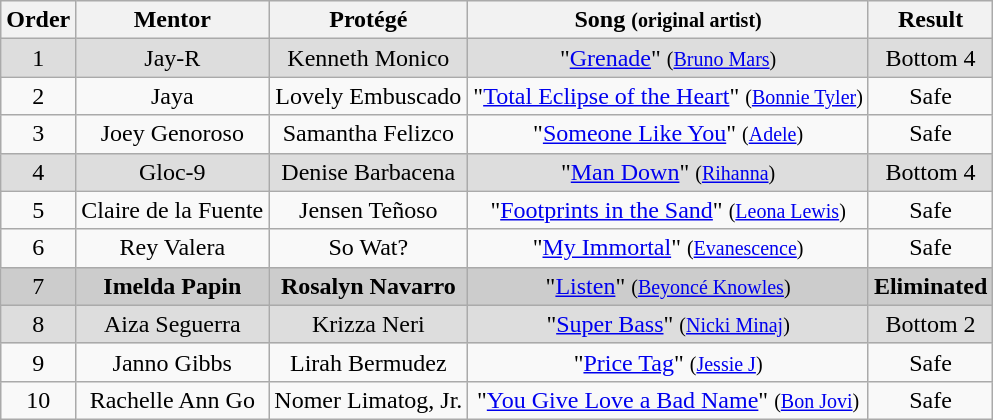<table class="wikitable plainrowheaders" style="text-align:center;">
<tr bgcolor="#f2f2f2">
<th>Order</th>
<th>Mentor</th>
<th>Protégé</th>
<th>Song <small>(original artist)</small></th>
<th>Result</th>
</tr>
<tr style="background:#ddd;">
<td>1</td>
<td>Jay-R</td>
<td>Kenneth Monico</td>
<td>"<a href='#'>Grenade</a>" <small>(<a href='#'>Bruno Mars</a>)</small></td>
<td>Bottom 4</td>
</tr>
<tr>
<td>2</td>
<td>Jaya</td>
<td>Lovely Embuscado</td>
<td>"<a href='#'>Total Eclipse of the Heart</a>" <small>(<a href='#'>Bonnie Tyler</a>)</small></td>
<td>Safe</td>
</tr>
<tr>
<td>3</td>
<td>Joey Genoroso</td>
<td>Samantha Felizco</td>
<td>"<a href='#'>Someone Like You</a>" <small>(<a href='#'>Adele</a>)</small></td>
<td>Safe</td>
</tr>
<tr style="background:#ddd;">
<td>4</td>
<td>Gloc-9</td>
<td>Denise Barbacena</td>
<td>"<a href='#'>Man Down</a>" <small>(<a href='#'>Rihanna</a>)</small></td>
<td>Bottom 4</td>
</tr>
<tr>
<td>5</td>
<td>Claire de la Fuente</td>
<td>Jensen Teñoso</td>
<td>"<a href='#'>Footprints in the Sand</a>" <small>(<a href='#'>Leona Lewis</a>)</small></td>
<td>Safe</td>
</tr>
<tr>
<td>6</td>
<td>Rey Valera</td>
<td>So Wat?</td>
<td>"<a href='#'>My Immortal</a>" <small>(<a href='#'>Evanescence</a>)</small></td>
<td>Safe</td>
</tr>
<tr style="background:#ccc">
<td>7</td>
<td><strong>Imelda Papin</strong></td>
<td><strong>Rosalyn Navarro</strong></td>
<td>"<a href='#'>Listen</a>" <small>(<a href='#'>Beyoncé Knowles</a>)</small></td>
<td><strong>Eliminated</strong></td>
</tr>
<tr style="background:#ddd">
<td>8</td>
<td>Aiza Seguerra</td>
<td>Krizza Neri</td>
<td>"<a href='#'>Super Bass</a>" <small>(<a href='#'>Nicki Minaj</a>)</small></td>
<td>Bottom 2</td>
</tr>
<tr>
<td>9</td>
<td>Janno Gibbs</td>
<td>Lirah Bermudez</td>
<td>"<a href='#'>Price Tag</a>" <small>(<a href='#'>Jessie J</a>)</small></td>
<td>Safe</td>
</tr>
<tr>
<td>10</td>
<td>Rachelle Ann Go</td>
<td>Nomer Limatog, Jr.</td>
<td>"<a href='#'>You Give Love a Bad Name</a>" <small>(<a href='#'>Bon Jovi</a>)</small></td>
<td>Safe</td>
</tr>
</table>
